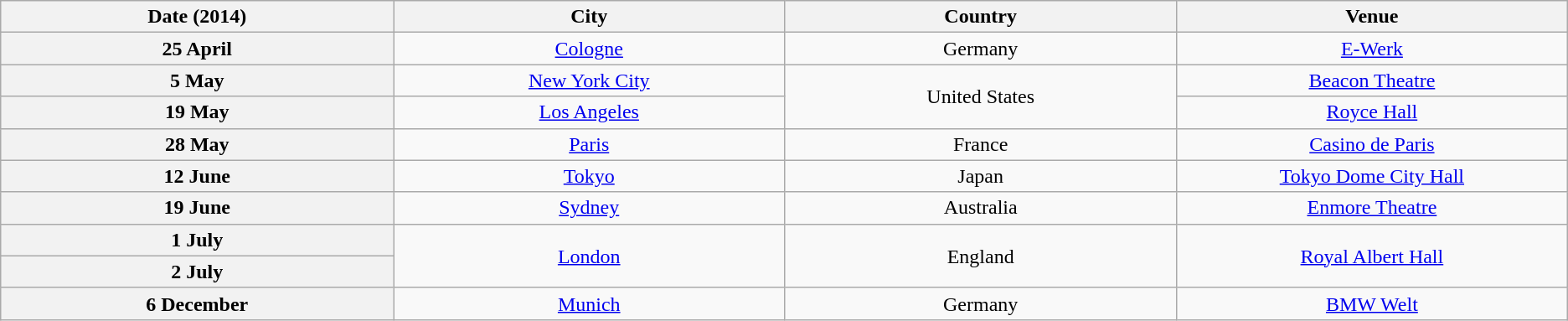<table class="wikitable plainrowheaders" style="text-align:center;">
<tr>
<th scope="col" style="width:20.4em;">Date (2014)</th>
<th scope="col" style="width:20.4em;">City</th>
<th scope="col" style="width:20.4em;">Country</th>
<th scope="col" style="width:20.4em;">Venue</th>
</tr>
<tr>
<th scope="row" style="text-align:center;">25 April</th>
<td><a href='#'>Cologne</a></td>
<td>Germany</td>
<td><a href='#'>E-Werk</a></td>
</tr>
<tr>
<th scope="row" style="text-align:center;">5 May</th>
<td><a href='#'>New York City</a></td>
<td rowspan="2">United States</td>
<td><a href='#'>Beacon Theatre</a></td>
</tr>
<tr>
<th scope="row" style="text-align:center;">19 May</th>
<td><a href='#'>Los Angeles</a></td>
<td><a href='#'>Royce Hall</a></td>
</tr>
<tr>
<th scope="row" style="text-align:center;">28 May</th>
<td><a href='#'>Paris</a></td>
<td>France</td>
<td><a href='#'>Casino de Paris</a></td>
</tr>
<tr>
<th scope="row" style="text-align:center;">12 June</th>
<td><a href='#'>Tokyo</a></td>
<td>Japan</td>
<td><a href='#'>Tokyo Dome City Hall</a></td>
</tr>
<tr>
<th scope="row" style="text-align:center;">19 June</th>
<td><a href='#'>Sydney</a></td>
<td>Australia</td>
<td><a href='#'>Enmore Theatre</a></td>
</tr>
<tr>
<th scope="row" style="text-align:center;">1 July</th>
<td rowspan="2"><a href='#'>London</a></td>
<td rowspan="2">England</td>
<td rowspan="2"><a href='#'>Royal Albert Hall</a></td>
</tr>
<tr>
<th scope="row" style="text-align:center;">2 July</th>
</tr>
<tr>
<th scope="row" style="text-align:center;">6 December</th>
<td><a href='#'>Munich</a></td>
<td>Germany</td>
<td><a href='#'>BMW Welt</a></td>
</tr>
</table>
